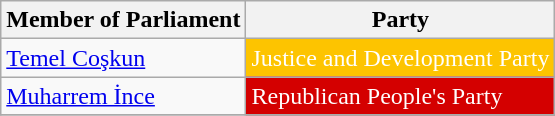<table class="wikitable">
<tr>
<th>Member of Parliament</th>
<th>Party</th>
</tr>
<tr>
<td><a href='#'>Temel Coşkun</a></td>
<td style="background:#FDC400; color:white">Justice and Development Party</td>
</tr>
<tr>
<td><a href='#'>Muharrem İnce</a></td>
<td style="background:#D40000; color:white">Republican People's Party</td>
</tr>
<tr>
</tr>
</table>
